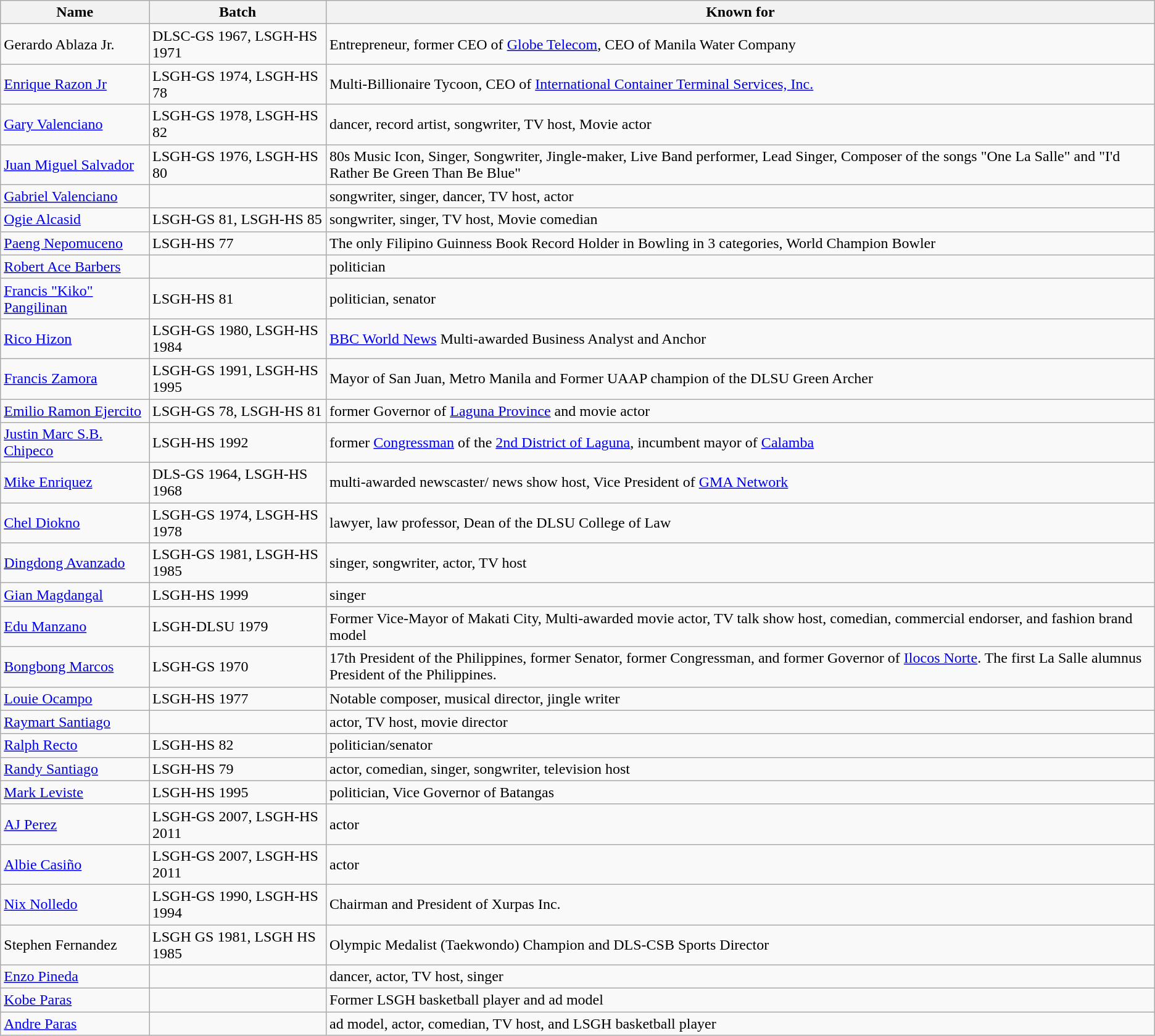<table class="wikitable">
<tr>
<th>Name</th>
<th>Batch</th>
<th>Known for</th>
</tr>
<tr>
<td>Gerardo Ablaza Jr.</td>
<td>DLSC-GS 1967, LSGH-HS 1971</td>
<td>Entrepreneur, former CEO of <a href='#'>Globe Telecom</a>, CEO of Manila Water Company</td>
</tr>
<tr>
<td><a href='#'>Enrique Razon Jr</a></td>
<td>LSGH-GS 1974, LSGH-HS 78</td>
<td>Multi-Billionaire Tycoon, CEO of <a href='#'>International Container Terminal Services, Inc.</a></td>
</tr>
<tr>
<td><a href='#'>Gary Valenciano</a></td>
<td>LSGH-GS 1978, LSGH-HS 82</td>
<td>dancer, record artist, songwriter, TV host, Movie actor</td>
</tr>
<tr>
<td><a href='#'>Juan Miguel Salvador</a></td>
<td>LSGH-GS 1976, LSGH-HS 80</td>
<td>80s Music Icon, Singer, Songwriter, Jingle-maker, Live Band performer, Lead Singer, Composer of the songs "One La Salle" and "I'd Rather Be Green Than Be Blue"</td>
</tr>
<tr>
<td><a href='#'>Gabriel Valenciano</a></td>
<td></td>
<td>songwriter, singer, dancer, TV host, actor</td>
</tr>
<tr>
<td><a href='#'>Ogie Alcasid</a></td>
<td>LSGH-GS 81, LSGH-HS 85</td>
<td>songwriter, singer, TV host, Movie comedian</td>
</tr>
<tr>
<td><a href='#'>Paeng Nepomuceno</a></td>
<td>LSGH-HS 77</td>
<td>The only Filipino Guinness Book Record Holder in Bowling in 3 categories, World Champion Bowler</td>
</tr>
<tr>
<td><a href='#'>Robert Ace Barbers</a></td>
<td></td>
<td>politician</td>
</tr>
<tr>
<td><a href='#'>Francis "Kiko" Pangilinan</a></td>
<td>LSGH-HS 81</td>
<td>politician, senator</td>
</tr>
<tr>
<td><a href='#'>Rico Hizon</a></td>
<td>LSGH-GS 1980, LSGH-HS 1984</td>
<td><a href='#'>BBC World News</a> Multi-awarded Business Analyst and Anchor</td>
</tr>
<tr>
<td><a href='#'>Francis Zamora</a></td>
<td>LSGH-GS 1991, LSGH-HS 1995</td>
<td>Mayor of San Juan, Metro Manila and Former UAAP champion of the DLSU Green Archer</td>
</tr>
<tr>
<td><a href='#'>Emilio Ramon Ejercito</a></td>
<td>LSGH-GS 78, LSGH-HS 81</td>
<td>former Governor of <a href='#'>Laguna Province</a> and movie actor</td>
</tr>
<tr>
<td><a href='#'>Justin Marc S.B. Chipeco</a></td>
<td>LSGH-HS 1992</td>
<td>former <a href='#'>Congressman</a> of the <a href='#'>2nd District of Laguna</a>, incumbent mayor of <a href='#'>Calamba</a></td>
</tr>
<tr>
<td><a href='#'>Mike Enriquez</a></td>
<td>DLS-GS 1964, LSGH-HS 1968</td>
<td>multi-awarded newscaster/ news show host, Vice President of <a href='#'>GMA Network</a></td>
</tr>
<tr>
<td><a href='#'>Chel Diokno</a></td>
<td>LSGH-GS 1974, LSGH-HS 1978</td>
<td>lawyer, law professor, Dean of the DLSU College of Law</td>
</tr>
<tr>
<td><a href='#'>Dingdong Avanzado</a></td>
<td>LSGH-GS 1981, LSGH-HS 1985</td>
<td>singer, songwriter, actor, TV host</td>
</tr>
<tr>
<td><a href='#'>Gian Magdangal</a></td>
<td>LSGH-HS 1999</td>
<td>singer</td>
</tr>
<tr>
<td><a href='#'>Edu Manzano</a></td>
<td>LSGH-DLSU 1979</td>
<td>Former Vice-Mayor of Makati City, Multi-awarded movie actor, TV talk show host, comedian, commercial endorser, and fashion brand model</td>
</tr>
<tr>
<td><a href='#'>Bongbong Marcos</a></td>
<td>LSGH-GS 1970</td>
<td>17th President of the Philippines, former Senator, former Congressman, and former Governor of <a href='#'>Ilocos Norte</a>. The first La Salle alumnus President of the Philippines.</td>
</tr>
<tr>
<td><a href='#'>Louie Ocampo</a></td>
<td>LSGH-HS 1977</td>
<td>Notable composer, musical director, jingle writer</td>
</tr>
<tr>
<td><a href='#'>Raymart Santiago</a></td>
<td></td>
<td>actor, TV host, movie director</td>
</tr>
<tr>
<td><a href='#'>Ralph Recto</a></td>
<td>LSGH-HS 82</td>
<td>politician/senator</td>
</tr>
<tr>
<td><a href='#'>Randy Santiago</a></td>
<td>LSGH-HS 79</td>
<td>actor, comedian, singer, songwriter, television host</td>
</tr>
<tr>
<td><a href='#'>Mark Leviste</a></td>
<td>LSGH-HS 1995</td>
<td>politician, Vice Governor of Batangas</td>
</tr>
<tr>
<td><a href='#'>AJ Perez</a></td>
<td>LSGH-GS 2007, LSGH-HS 2011</td>
<td>actor</td>
</tr>
<tr>
<td><a href='#'>Albie Casiño</a></td>
<td>LSGH-GS 2007, LSGH-HS 2011</td>
<td>actor</td>
</tr>
<tr>
<td><a href='#'>Nix Nolledo</a></td>
<td>LSGH-GS 1990, LSGH-HS 1994</td>
<td>Chairman and President of Xurpas Inc.</td>
</tr>
<tr>
<td>Stephen Fernandez</td>
<td>LSGH GS 1981, LSGH HS 1985</td>
<td>Olympic Medalist (Taekwondo) Champion and DLS-CSB Sports Director </td>
</tr>
<tr>
<td><a href='#'>Enzo Pineda</a></td>
<td></td>
<td>dancer, actor, TV host, singer</td>
</tr>
<tr>
<td><a href='#'>Kobe Paras</a></td>
<td></td>
<td>Former LSGH basketball player and ad model</td>
</tr>
<tr>
<td><a href='#'>Andre Paras</a></td>
<td></td>
<td>ad model, actor, comedian, TV host, and LSGH basketball player</td>
</tr>
</table>
